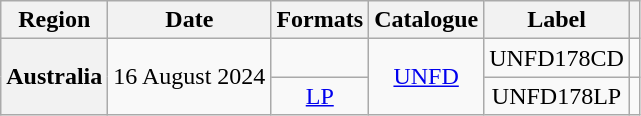<table class="wikitable plainrowheaders" style="text-align:center;">
<tr>
<th>Region</th>
<th>Date</th>
<th>Formats</th>
<th>Catalogue</th>
<th>Label</th>
<th></th>
</tr>
<tr>
<th scope="row" rowspan="2">Australia</th>
<td rowspan="2">16 August 2024</td>
<td></td>
<td rowspan="2"><a href='#'>UNFD</a></td>
<td>UNFD178CD</td>
<td></td>
</tr>
<tr>
<td><a href='#'>LP</a></td>
<td>UNFD178LP</td>
<td></td>
</tr>
</table>
